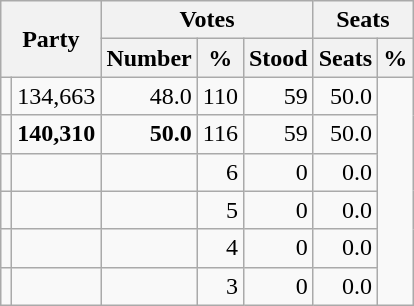<table class="wikitable sortable" style="text-align:right;" style="font-size:95%">
<tr>
<th style="vertical-align:center;" rowspan="2" colspan="2">Party</th>
<th style="text-align:center;" colspan="3">Votes</th>
<th style="text-align:center;" colspan="4">Seats</th>
</tr>
<tr style="text-align: right">
<th align=center>Number</th>
<th align=center>%</th>
<th align=center>Stood</th>
<th align=center>Seats</th>
<th align=center>%</th>
</tr>
<tr>
<td></td>
<td align="right">134,663</td>
<td align="right">48.0</td>
<td align="right">110</td>
<td align="right">59</td>
<td align="right">50.0</td>
</tr>
<tr>
<td></td>
<td align="right"><strong>140,310</strong></td>
<td align="right"><strong>50.0</strong></td>
<td align="right">116</td>
<td align="right">59</td>
<td align="right">50.0</td>
</tr>
<tr>
<td></td>
<td align="right"></td>
<td align="right"></td>
<td align="right">6</td>
<td align="right">0</td>
<td align="right">0.0</td>
</tr>
<tr>
<td></td>
<td align="right"></td>
<td align="right"></td>
<td align="right">5</td>
<td align="right">0</td>
<td align="right">0.0</td>
</tr>
<tr>
<td></td>
<td align="right"></td>
<td align="right"></td>
<td align="right">4</td>
<td align="right">0</td>
<td align="right">0.0</td>
</tr>
<tr>
<td></td>
<td align="right"></td>
<td align="right"></td>
<td align="right">3</td>
<td align="right">0</td>
<td align="right">0.0</td>
</tr>
</table>
